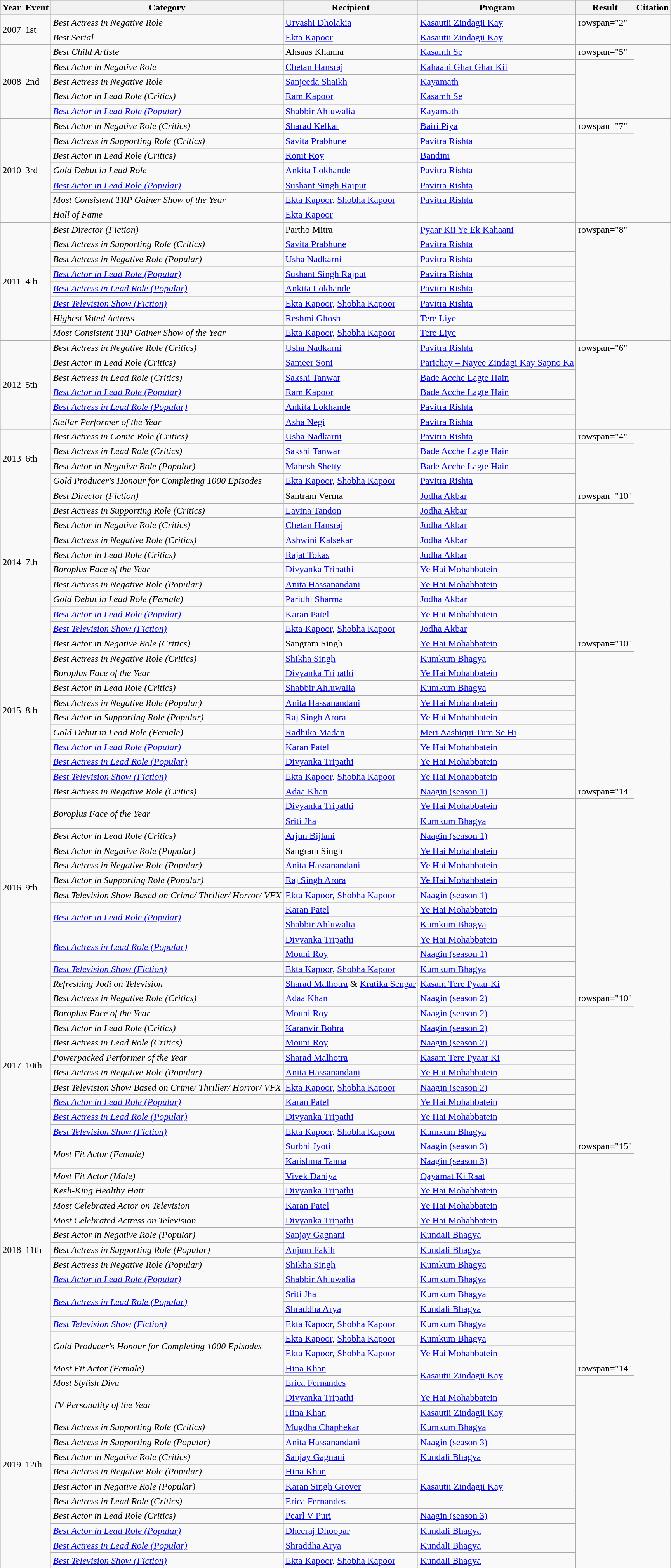<table class="wikitable">
<tr>
<th>Year</th>
<th>Event</th>
<th>Category</th>
<th>Recipient</th>
<th>Program</th>
<th>Result</th>
<th>Citation</th>
</tr>
<tr>
<td rowspan="2">2007</td>
<td rowspan="2">1st</td>
<td><em>Best Actress in Negative Role</em></td>
<td><a href='#'>Urvashi Dholakia</a></td>
<td><a href='#'>Kasautii Zindagii Kay</a></td>
<td>rowspan="2" </td>
<td rowspan="2"></td>
</tr>
<tr>
<td><em>Best Serial</em></td>
<td><a href='#'>Ekta Kapoor</a></td>
<td><a href='#'>Kasautii Zindagii Kay</a></td>
</tr>
<tr>
<td rowspan="5">2008</td>
<td rowspan="5">2nd</td>
<td><em>Best Child Artiste</em></td>
<td>Ahsaas Khanna</td>
<td><a href='#'>Kasamh Se</a></td>
<td>rowspan="5" </td>
<td rowspan="5"></td>
</tr>
<tr>
<td><em>Best Actor in Negative Role</em></td>
<td><a href='#'>Chetan Hansraj</a></td>
<td><a href='#'>Kahaani Ghar Ghar Kii</a></td>
</tr>
<tr>
<td><em>Best Actress in Negative Role</em></td>
<td><a href='#'>Sanjeeda Shaikh</a></td>
<td><a href='#'>Kayamath</a></td>
</tr>
<tr>
<td><em>Best Actor in Lead Role (Critics)</em></td>
<td><a href='#'>Ram Kapoor</a></td>
<td><a href='#'>Kasamh Se</a></td>
</tr>
<tr>
<td><em><a href='#'>Best Actor in Lead Role (Popular)</a></em></td>
<td><a href='#'>Shabbir Ahluwalia</a></td>
<td><a href='#'>Kayamath</a></td>
</tr>
<tr>
<td rowspan="7">2010</td>
<td rowspan="7">3rd</td>
<td><em>Best Actor in Negative Role (Critics)</em></td>
<td><a href='#'>Sharad Kelkar</a></td>
<td><a href='#'>Bairi Piya</a></td>
<td>rowspan="7" </td>
<td rowspan="7"></td>
</tr>
<tr>
<td><em>Best Actress in Supporting Role (Critics)</em></td>
<td><a href='#'>Savita Prabhune</a></td>
<td><a href='#'>Pavitra Rishta</a></td>
</tr>
<tr>
<td><em>Best Actor in Lead Role (Critics)</em></td>
<td><a href='#'>Ronit Roy</a></td>
<td><a href='#'>Bandini</a></td>
</tr>
<tr>
<td><em>Gold Debut in Lead Role</em></td>
<td><a href='#'>Ankita Lokhande</a></td>
<td><a href='#'>Pavitra Rishta</a></td>
</tr>
<tr>
<td><em><a href='#'>Best Actor in Lead Role (Popular)</a></em></td>
<td><a href='#'>Sushant Singh Rajput</a></td>
<td><a href='#'>Pavitra Rishta</a></td>
</tr>
<tr>
<td><em>Most Consistent TRP Gainer Show of the Year</em></td>
<td><a href='#'>Ekta Kapoor</a>, <a href='#'>Shobha Kapoor</a></td>
<td><a href='#'>Pavitra Rishta</a></td>
</tr>
<tr>
<td><em>Hall of Fame</em></td>
<td><a href='#'>Ekta Kapoor</a></td>
<td></td>
</tr>
<tr>
<td rowspan="8">2011</td>
<td rowspan="8">4th</td>
<td><em>Best Director (Fiction)</em></td>
<td>Partho Mitra</td>
<td><a href='#'>Pyaar Kii Ye Ek Kahaani</a></td>
<td>rowspan="8" </td>
<td rowspan="8"></td>
</tr>
<tr>
<td><em>Best Actress in Supporting Role (Critics)</em></td>
<td><a href='#'>Savita Prabhune</a></td>
<td><a href='#'>Pavitra Rishta</a></td>
</tr>
<tr>
<td><em>Best Actress in Negative Role (Popular)</em></td>
<td><a href='#'>Usha Nadkarni</a></td>
<td><a href='#'>Pavitra Rishta</a></td>
</tr>
<tr>
<td><em><a href='#'>Best Actor in Lead Role (Popular)</a></em></td>
<td><a href='#'>Sushant Singh Rajput</a></td>
<td><a href='#'>Pavitra Rishta</a></td>
</tr>
<tr>
<td><em><a href='#'>Best Actress in Lead Role (Popular)</a></em></td>
<td><a href='#'>Ankita Lokhande</a></td>
<td><a href='#'>Pavitra Rishta</a></td>
</tr>
<tr>
<td><em><a href='#'>Best Television Show (Fiction)</a></em></td>
<td><a href='#'>Ekta Kapoor</a>, <a href='#'>Shobha Kapoor</a></td>
<td><a href='#'>Pavitra Rishta</a></td>
</tr>
<tr>
<td><em>Highest Voted Actress</em></td>
<td><a href='#'>Reshmi Ghosh</a></td>
<td><a href='#'>Tere Liye</a></td>
</tr>
<tr>
<td><em>Most Consistent TRP Gainer Show of the Year</em></td>
<td><a href='#'>Ekta Kapoor</a>, <a href='#'>Shobha Kapoor</a></td>
<td><a href='#'>Tere Liye</a></td>
</tr>
<tr>
<td rowspan="6">2012</td>
<td rowspan="6">5th</td>
<td><em>Best Actress in Negative Role (Critics)</em></td>
<td><a href='#'>Usha Nadkarni</a></td>
<td><a href='#'>Pavitra Rishta</a></td>
<td>rowspan="6" </td>
<td rowspan="6"></td>
</tr>
<tr>
<td><em>Best Actor in Lead Role (Critics)</em></td>
<td><a href='#'>Sameer Soni</a></td>
<td><a href='#'>Parichay – Nayee Zindagi Kay Sapno Ka</a></td>
</tr>
<tr>
<td><em>Best Actress in Lead Role (Critics)</em></td>
<td><a href='#'>Sakshi Tanwar</a></td>
<td><a href='#'>Bade Acche Lagte Hain</a></td>
</tr>
<tr>
<td><em><a href='#'>Best Actor in Lead Role (Popular)</a></em></td>
<td><a href='#'>Ram Kapoor</a></td>
<td><a href='#'>Bade Acche Lagte Hain</a></td>
</tr>
<tr>
<td><em><a href='#'>Best Actress in Lead Role (Popular)</a></em></td>
<td><a href='#'>Ankita Lokhande</a></td>
<td><a href='#'>Pavitra Rishta</a></td>
</tr>
<tr>
<td><em>Stellar Performer of the Year</em></td>
<td><a href='#'>Asha Negi</a></td>
<td><a href='#'>Pavitra Rishta</a></td>
</tr>
<tr>
<td rowspan="4">2013</td>
<td rowspan="4">6th</td>
<td><em>Best Actress in Comic Role (Critics)</em></td>
<td><a href='#'>Usha Nadkarni</a></td>
<td><a href='#'>Pavitra Rishta</a></td>
<td>rowspan="4" </td>
<td rowspan="4"></td>
</tr>
<tr>
<td><em>Best Actress in Lead Role (Critics)</em></td>
<td><a href='#'>Sakshi Tanwar</a></td>
<td><a href='#'>Bade Acche Lagte Hain</a></td>
</tr>
<tr>
<td><em>Best Actor in Negative Role (Popular)</em></td>
<td><a href='#'>Mahesh Shetty</a></td>
<td><a href='#'>Bade Acche Lagte Hain</a></td>
</tr>
<tr>
<td><em>Gold Producer's Honour for Completing 1000 Episodes</em></td>
<td><a href='#'>Ekta Kapoor</a>, <a href='#'>Shobha Kapoor</a></td>
<td><a href='#'>Pavitra Rishta</a></td>
</tr>
<tr>
<td rowspan="10">2014</td>
<td rowspan="10">7th</td>
<td><em>Best Director (Fiction)</em></td>
<td>Santram Verma</td>
<td><a href='#'>Jodha Akbar</a></td>
<td>rowspan="10" </td>
<td rowspan="10"></td>
</tr>
<tr>
<td><em>Best Actress in Supporting Role (Critics)</em></td>
<td><a href='#'>Lavina Tandon</a></td>
<td><a href='#'>Jodha Akbar</a></td>
</tr>
<tr>
<td><em>Best Actor in Negative Role (Critics)</em></td>
<td><a href='#'>Chetan Hansraj</a></td>
<td><a href='#'>Jodha Akbar</a></td>
</tr>
<tr>
<td><em>Best Actress in Negative Role (Critics)</em></td>
<td><a href='#'>Ashwini Kalsekar</a></td>
<td><a href='#'>Jodha Akbar</a></td>
</tr>
<tr>
<td><em>Best Actor in Lead Role (Critics)</em></td>
<td><a href='#'>Rajat Tokas</a></td>
<td><a href='#'>Jodha Akbar</a></td>
</tr>
<tr>
<td><em>Boroplus Face of the Year</em></td>
<td><a href='#'>Divyanka Tripathi</a></td>
<td><a href='#'>Ye Hai Mohabbatein</a></td>
</tr>
<tr>
<td><em>Best Actress in Negative Role (Popular)</em></td>
<td><a href='#'>Anita Hassanandani</a></td>
<td><a href='#'>Ye Hai Mohabbatein</a></td>
</tr>
<tr>
<td><em>Gold Debut in Lead Role (Female)</em></td>
<td><a href='#'>Paridhi Sharma</a></td>
<td><a href='#'>Jodha Akbar</a></td>
</tr>
<tr>
<td><em><a href='#'>Best Actor in Lead Role (Popular)</a></em></td>
<td><a href='#'>Karan Patel</a></td>
<td><a href='#'>Ye Hai Mohabbatein</a></td>
</tr>
<tr>
<td><em><a href='#'>Best Television Show (Fiction)</a></em></td>
<td><a href='#'>Ekta Kapoor</a>, <a href='#'>Shobha Kapoor</a></td>
<td><a href='#'>Jodha Akbar</a></td>
</tr>
<tr>
<td rowspan="10">2015</td>
<td rowspan="10">8th</td>
<td><em>Best Actor in Negative Role (Critics)</em></td>
<td>Sangram Singh</td>
<td><a href='#'>Ye Hai Mohabbatein</a></td>
<td>rowspan="10" </td>
<td rowspan="10"></td>
</tr>
<tr>
<td><em>Best Actress in Negative Role (Critics)</em></td>
<td><a href='#'>Shikha Singh</a></td>
<td><a href='#'>Kumkum Bhagya</a></td>
</tr>
<tr>
<td><em>Boroplus Face of the Year</em></td>
<td><a href='#'>Divyanka Tripathi</a></td>
<td><a href='#'>Ye Hai Mohabbatein</a></td>
</tr>
<tr>
<td><em>Best Actor in Lead Role (Critics)</em></td>
<td><a href='#'>Shabbir Ahluwalia</a></td>
<td><a href='#'>Kumkum Bhagya</a></td>
</tr>
<tr>
<td><em>Best Actress in Negative Role (Popular)</em></td>
<td><a href='#'>Anita Hassanandani</a></td>
<td><a href='#'>Ye Hai Mohabbatein</a></td>
</tr>
<tr>
<td><em>Best Actor in Supporting Role (Popular)</em></td>
<td><a href='#'>Raj Singh Arora</a></td>
<td><a href='#'>Ye Hai Mohabbatein</a></td>
</tr>
<tr>
<td><em>Gold Debut in Lead Role (Female)</em></td>
<td><a href='#'>Radhika Madan</a></td>
<td><a href='#'>Meri Aashiqui Tum Se Hi</a></td>
</tr>
<tr>
<td><em><a href='#'>Best Actor in Lead Role (Popular)</a></em></td>
<td><a href='#'>Karan Patel</a></td>
<td><a href='#'>Ye Hai Mohabbatein</a></td>
</tr>
<tr>
<td><em><a href='#'>Best Actress in Lead Role (Popular)</a></em></td>
<td><a href='#'>Divyanka Tripathi</a></td>
<td><a href='#'>Ye Hai Mohabbatein</a></td>
</tr>
<tr>
<td><em><a href='#'>Best Television Show (Fiction)</a></em></td>
<td><a href='#'>Ekta Kapoor</a>, <a href='#'>Shobha Kapoor</a></td>
<td><a href='#'>Ye Hai Mohabbatein</a></td>
</tr>
<tr>
<td rowspan="14">2016</td>
<td rowspan="14">9th</td>
<td><em>Best Actress in Negative Role (Critics)</em></td>
<td><a href='#'>Adaa Khan</a></td>
<td><a href='#'>Naagin (season 1)</a></td>
<td>rowspan="14" </td>
<td rowspan="14"></td>
</tr>
<tr>
<td rowspan="2"><em>Boroplus Face of the Year</em></td>
<td><a href='#'>Divyanka Tripathi</a></td>
<td><a href='#'>Ye Hai Mohabbatein</a></td>
</tr>
<tr>
<td><a href='#'>Sriti Jha</a></td>
<td><a href='#'>Kumkum Bhagya</a></td>
</tr>
<tr>
<td><em>Best Actor in Lead Role (Critics)</em></td>
<td><a href='#'>Arjun Bijlani</a></td>
<td><a href='#'>Naagin (season 1)</a></td>
</tr>
<tr>
<td><em>Best Actor in Negative Role (Popular)</em></td>
<td>Sangram Singh</td>
<td><a href='#'>Ye Hai Mohabbatein</a></td>
</tr>
<tr>
<td><em>Best Actress in Negative Role (Popular)</em></td>
<td><a href='#'>Anita Hassanandani</a></td>
<td><a href='#'>Ye Hai Mohabbatein</a></td>
</tr>
<tr>
<td><em>Best Actor in Supporting Role (Popular)</em></td>
<td><a href='#'>Raj Singh Arora</a></td>
<td><a href='#'>Ye Hai Mohabbatein</a></td>
</tr>
<tr>
<td><em>Best Television Show Based on Crime/ Thriller/ Horror/ VFX</em></td>
<td><a href='#'>Ekta Kapoor</a>, <a href='#'>Shobha Kapoor</a></td>
<td><a href='#'>Naagin (season 1)</a></td>
</tr>
<tr>
<td rowspan="2"><em><a href='#'>Best Actor in Lead Role (Popular)</a></em></td>
<td><a href='#'>Karan Patel</a></td>
<td><a href='#'>Ye Hai Mohabbatein</a></td>
</tr>
<tr>
<td><a href='#'>Shabbir Ahluwalia</a></td>
<td><a href='#'>Kumkum Bhagya</a></td>
</tr>
<tr>
<td rowspan="2"><em><a href='#'>Best Actress in Lead Role (Popular)</a></em></td>
<td><a href='#'>Divyanka Tripathi</a></td>
<td><a href='#'>Ye Hai Mohabbatein</a></td>
</tr>
<tr>
<td><a href='#'>Mouni Roy</a></td>
<td><a href='#'>Naagin (season 1)</a></td>
</tr>
<tr>
<td><em><a href='#'>Best Television Show (Fiction)</a></em></td>
<td><a href='#'>Ekta Kapoor</a>, <a href='#'>Shobha Kapoor</a></td>
<td><a href='#'>Kumkum Bhagya</a></td>
</tr>
<tr>
<td><em>Refreshing Jodi on Television</em></td>
<td><a href='#'>Sharad Malhotra</a> & <a href='#'>Kratika Sengar</a></td>
<td><a href='#'>Kasam Tere Pyaar Ki</a></td>
</tr>
<tr>
<td rowspan="10">2017</td>
<td rowspan="10">10th</td>
<td><em>Best Actress in Negative Role (Critics)</em></td>
<td><a href='#'>Adaa Khan</a></td>
<td><a href='#'>Naagin (season 2)</a></td>
<td>rowspan="10" </td>
<td rowspan="10"></td>
</tr>
<tr>
<td><em>Boroplus Face of the Year</em></td>
<td><a href='#'>Mouni Roy</a></td>
<td><a href='#'>Naagin (season 2)</a></td>
</tr>
<tr>
<td><em>Best Actor in Lead Role (Critics)</em></td>
<td><a href='#'>Karanvir Bohra</a></td>
<td><a href='#'>Naagin (season 2)</a></td>
</tr>
<tr>
<td><em>Best Actress in Lead Role (Critics)</em></td>
<td><a href='#'>Mouni Roy</a></td>
<td><a href='#'>Naagin (season 2)</a></td>
</tr>
<tr>
<td><em>Powerpacked Performer of the Year</em></td>
<td><a href='#'>Sharad Malhotra</a></td>
<td><a href='#'>Kasam Tere Pyaar Ki</a></td>
</tr>
<tr>
<td><em>Best Actress in Negative Role (Popular)</em></td>
<td><a href='#'>Anita Hassanandani</a></td>
<td><a href='#'>Ye Hai Mohabbatein</a></td>
</tr>
<tr>
<td><em>Best Television Show Based on Crime/ Thriller/ Horror/ VFX</em></td>
<td><a href='#'>Ekta Kapoor</a>, <a href='#'>Shobha Kapoor</a></td>
<td><a href='#'>Naagin (season 2)</a></td>
</tr>
<tr>
<td><em><a href='#'>Best Actor in Lead Role (Popular)</a></em></td>
<td><a href='#'>Karan Patel</a></td>
<td><a href='#'>Ye Hai Mohabbatein</a></td>
</tr>
<tr>
<td><em><a href='#'>Best Actress in Lead Role (Popular)</a></em></td>
<td><a href='#'>Divyanka Tripathi</a></td>
<td><a href='#'>Ye Hai Mohabbatein</a></td>
</tr>
<tr>
<td><em><a href='#'>Best Television Show (Fiction)</a></em></td>
<td><a href='#'>Ekta Kapoor</a>, <a href='#'>Shobha Kapoor</a></td>
<td><a href='#'>Kumkum Bhagya</a></td>
</tr>
<tr>
<td rowspan="15">2018</td>
<td rowspan="15">11th</td>
<td rowspan="2"><em>Most Fit Actor (Female)</em></td>
<td><a href='#'>Surbhi Jyoti</a></td>
<td><a href='#'>Naagin (season 3)</a></td>
<td>rowspan="15" </td>
<td rowspan="15"></td>
</tr>
<tr>
<td><a href='#'>Karishma Tanna</a></td>
<td><a href='#'>Naagin (season 3)</a></td>
</tr>
<tr>
<td><em>Most Fit Actor (Male)</em></td>
<td><a href='#'>Vivek Dahiya</a></td>
<td><a href='#'>Qayamat Ki Raat</a></td>
</tr>
<tr>
<td><em>Kesh-King Healthy Hair</em></td>
<td><a href='#'>Divyanka Tripathi</a></td>
<td><a href='#'>Ye Hai Mohabbatein</a></td>
</tr>
<tr>
<td><em>Most Celebrated Actor on Television</em></td>
<td><a href='#'>Karan Patel</a></td>
<td><a href='#'>Ye Hai Mohabbatein</a></td>
</tr>
<tr>
<td><em>Most Celebrated Actress on Television</em></td>
<td><a href='#'>Divyanka Tripathi</a></td>
<td><a href='#'>Ye Hai Mohabbatein</a></td>
</tr>
<tr>
<td><em>Best Actor in Negative Role (Popular)</em></td>
<td><a href='#'>Sanjay Gagnani</a></td>
<td><a href='#'>Kundali Bhagya</a></td>
</tr>
<tr>
<td><em>Best Actress in Supporting Role (Popular)</em></td>
<td><a href='#'>Anjum Fakih</a></td>
<td><a href='#'>Kundali Bhagya</a></td>
</tr>
<tr>
<td><em>Best Actress in Negative Role (Popular)</em></td>
<td><a href='#'>Shikha Singh</a></td>
<td><a href='#'>Kumkum Bhagya</a></td>
</tr>
<tr>
<td><em><a href='#'>Best Actor in Lead Role (Popular)</a></em></td>
<td><a href='#'>Shabbir Ahluwalia</a></td>
<td><a href='#'>Kumkum Bhagya</a></td>
</tr>
<tr>
<td rowspan="2"><em><a href='#'>Best Actress in Lead Role (Popular)</a></em></td>
<td><a href='#'>Sriti Jha</a></td>
<td><a href='#'>Kumkum Bhagya</a></td>
</tr>
<tr>
<td><a href='#'>Shraddha Arya</a></td>
<td><a href='#'>Kundali Bhagya</a></td>
</tr>
<tr>
<td><em><a href='#'>Best Television Show (Fiction)</a></em></td>
<td><a href='#'>Ekta Kapoor</a>, <a href='#'>Shobha Kapoor</a></td>
<td><a href='#'>Kumkum Bhagya</a></td>
</tr>
<tr>
<td rowspan="2"><em>Gold Producer's Honour for Completing 1000 Episodes</em></td>
<td><a href='#'>Ekta Kapoor</a>, <a href='#'>Shobha Kapoor</a></td>
<td><a href='#'>Kumkum Bhagya</a></td>
</tr>
<tr>
<td><a href='#'>Ekta Kapoor</a>, <a href='#'>Shobha Kapoor</a></td>
<td><a href='#'>Ye Hai Mohabbatein</a></td>
</tr>
<tr>
<td rowspan="14">2019</td>
<td rowspan="14">12th</td>
<td><em>Most Fit Actor (Female)</em></td>
<td><a href='#'>Hina Khan</a></td>
<td rowspan="2"><a href='#'>Kasautii Zindagii Kay</a></td>
<td>rowspan="14" </td>
<td rowspan="14"></td>
</tr>
<tr>
<td><em>Most Stylish Diva</em></td>
<td><a href='#'>Erica Fernandes</a></td>
</tr>
<tr>
<td rowspan="2"><em>TV Personality of the Year</em></td>
<td><a href='#'>Divyanka Tripathi</a></td>
<td><a href='#'>Ye Hai Mohabbatein</a></td>
</tr>
<tr>
<td><a href='#'>Hina Khan</a></td>
<td><a href='#'>Kasautii Zindagii Kay</a></td>
</tr>
<tr>
<td><em>Best Actress in Supporting Role (Critics)</em></td>
<td><a href='#'>Mugdha Chaphekar</a></td>
<td><a href='#'>Kumkum Bhagya</a></td>
</tr>
<tr>
<td><em>Best Actress in Supporting Role (Popular)</em></td>
<td><a href='#'>Anita Hassanandani</a></td>
<td><a href='#'>Naagin (season 3)</a></td>
</tr>
<tr>
<td><em>Best Actor in Negative Role (Critics)</em></td>
<td><a href='#'>Sanjay Gagnani</a></td>
<td><a href='#'>Kundali Bhagya</a></td>
</tr>
<tr>
<td><em>Best Actress in Negative Role (Popular)</em></td>
<td><a href='#'>Hina Khan</a></td>
<td rowspan="3"><a href='#'>Kasautii Zindagii Kay</a></td>
</tr>
<tr>
<td><em>Best Actor in Negative Role (Popular)</em></td>
<td><a href='#'>Karan Singh Grover</a></td>
</tr>
<tr>
<td><em>Best Actress in Lead Role (Critics)</em></td>
<td><a href='#'>Erica Fernandes</a></td>
</tr>
<tr>
<td><em>Best Actor in Lead Role (Critics)</em></td>
<td><a href='#'>Pearl V Puri</a></td>
<td><a href='#'>Naagin (season 3)</a></td>
</tr>
<tr>
<td><em><a href='#'>Best Actor in Lead Role (Popular)</a></em></td>
<td><a href='#'>Dheeraj Dhoopar</a></td>
<td><a href='#'>Kundali Bhagya</a></td>
</tr>
<tr>
<td><em><a href='#'>Best Actress in Lead Role (Popular)</a></em></td>
<td><a href='#'>Shraddha Arya</a></td>
<td><a href='#'>Kundali Bhagya</a></td>
</tr>
<tr>
<td><em><a href='#'>Best Television Show (Fiction)</a></em></td>
<td><a href='#'>Ekta Kapoor</a>, <a href='#'>Shobha Kapoor</a></td>
<td><a href='#'>Kundali Bhagya</a></td>
</tr>
</table>
